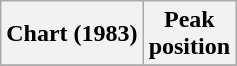<table class="wikitable sortable plainrowheaders" style="text-align:center">
<tr>
<th scope="col">Chart (1983)</th>
<th scope="col">Peak<br> position</th>
</tr>
<tr>
</tr>
</table>
